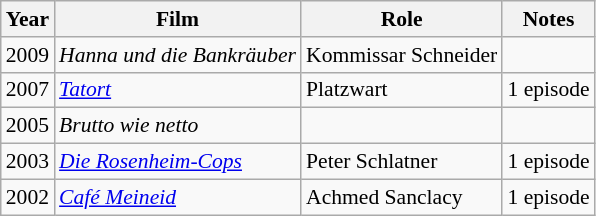<table class="wikitable" style="font-size: 90%;">
<tr>
<th>Year</th>
<th>Film</th>
<th>Role</th>
<th>Notes</th>
</tr>
<tr>
<td>2009</td>
<td><em>Hanna und die Bankräuber</em></td>
<td>Kommissar Schneider</td>
<td></td>
</tr>
<tr>
<td>2007</td>
<td><em><a href='#'>Tatort</a></em></td>
<td>Platzwart</td>
<td>1 episode</td>
</tr>
<tr>
<td>2005</td>
<td><em>Brutto wie netto</em></td>
<td></td>
<td></td>
</tr>
<tr>
<td>2003</td>
<td><em><a href='#'>Die Rosenheim-Cops</a></em></td>
<td>Peter Schlatner</td>
<td>1 episode</td>
</tr>
<tr>
<td>2002</td>
<td><em><a href='#'>Café Meineid</a></em></td>
<td>Achmed Sanclacy</td>
<td>1 episode</td>
</tr>
</table>
